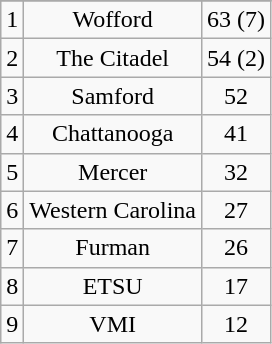<table class="wikitable" style="display: inline-table;">
<tr align="center">
</tr>
<tr align="center">
<td>1</td>
<td>Wofford</td>
<td>63 (7)</td>
</tr>
<tr align="center">
<td>2</td>
<td>The Citadel</td>
<td>54 (2)</td>
</tr>
<tr align="center">
<td>3</td>
<td>Samford</td>
<td>52</td>
</tr>
<tr align="center">
<td>4</td>
<td>Chattanooga</td>
<td>41</td>
</tr>
<tr align="center">
<td>5</td>
<td>Mercer</td>
<td>32</td>
</tr>
<tr align="center">
<td>6</td>
<td>Western Carolina</td>
<td>27</td>
</tr>
<tr align="center">
<td>7</td>
<td>Furman</td>
<td>26</td>
</tr>
<tr align="center">
<td>8</td>
<td>ETSU</td>
<td>17</td>
</tr>
<tr align="center">
<td>9</td>
<td>VMI</td>
<td>12</td>
</tr>
</table>
